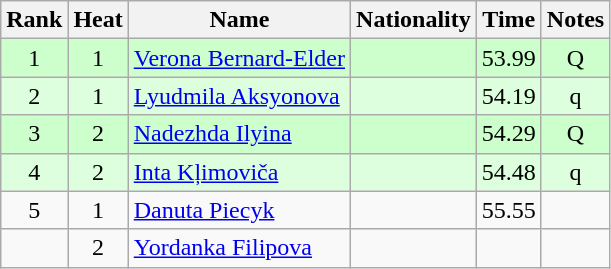<table class="wikitable sortable" style="text-align:center">
<tr>
<th>Rank</th>
<th>Heat</th>
<th>Name</th>
<th>Nationality</th>
<th>Time</th>
<th>Notes</th>
</tr>
<tr bgcolor=ccffcc>
<td>1</td>
<td>1</td>
<td align="left"><a href='#'>Verona Bernard-Elder</a></td>
<td align=left></td>
<td>53.99</td>
<td>Q</td>
</tr>
<tr bgcolor=ddffdd>
<td>2</td>
<td>1</td>
<td align="left"><a href='#'>Lyudmila Aksyonova</a></td>
<td align=left></td>
<td>54.19</td>
<td>q</td>
</tr>
<tr bgcolor=ccffcc>
<td>3</td>
<td>2</td>
<td align="left"><a href='#'>Nadezhda Ilyina</a></td>
<td align=left></td>
<td>54.29</td>
<td>Q</td>
</tr>
<tr bgcolor=ddffdd>
<td>4</td>
<td>2</td>
<td align="left"><a href='#'>Inta Kļimoviča</a></td>
<td align=left></td>
<td>54.48</td>
<td>q</td>
</tr>
<tr>
<td>5</td>
<td>1</td>
<td align="left"><a href='#'>Danuta Piecyk</a></td>
<td align=left></td>
<td>55.55</td>
<td></td>
</tr>
<tr>
<td></td>
<td>2</td>
<td align="left"><a href='#'>Yordanka Filipova</a></td>
<td align=left></td>
<td></td>
<td></td>
</tr>
</table>
